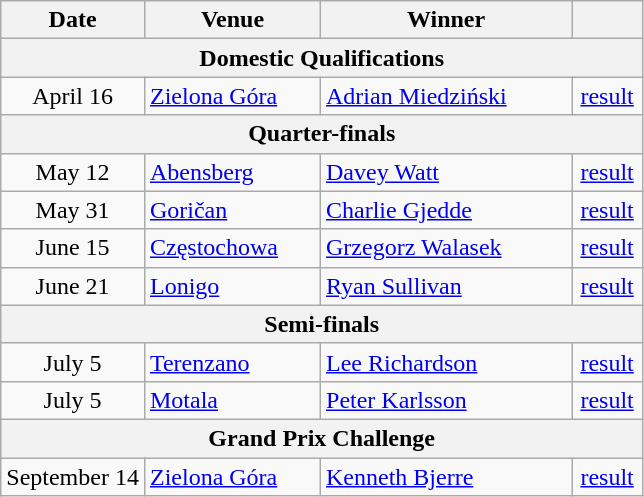<table class=wikitable>
<tr>
<th>Date</th>
<th width=110px>Venue</th>
<th width=160px>Winner</th>
<th width=40px></th>
</tr>
<tr>
<th colspan=4>Domestic Qualifications</th>
</tr>
<tr>
<td align=center>April 16</td>
<td> <a href='#'>Zielona Góra</a></td>
<td> <a href='#'>Adrian Miedziński</a></td>
<td align=center><a href='#'>result</a></td>
</tr>
<tr>
<th colspan=4>Quarter-finals</th>
</tr>
<tr>
<td align=center>May 12</td>
<td> <a href='#'>Abensberg</a></td>
<td> <a href='#'>Davey Watt</a></td>
<td align=center><a href='#'>result</a></td>
</tr>
<tr>
<td align=center>May 31</td>
<td> <a href='#'>Goričan</a></td>
<td> <a href='#'>Charlie Gjedde</a></td>
<td align=center><a href='#'>result</a></td>
</tr>
<tr>
<td align=center>June 15</td>
<td> <a href='#'>Częstochowa</a></td>
<td> <a href='#'>Grzegorz Walasek</a></td>
<td align=center><a href='#'>result</a></td>
</tr>
<tr>
<td align=center>June 21</td>
<td> <a href='#'>Lonigo</a></td>
<td> <a href='#'>Ryan Sullivan</a></td>
<td align=center><a href='#'>result</a></td>
</tr>
<tr>
<th colspan=4>Semi-finals</th>
</tr>
<tr>
<td align=center>July 5</td>
<td> <a href='#'>Terenzano</a></td>
<td> <a href='#'>Lee Richardson</a></td>
<td align=center><a href='#'>result</a></td>
</tr>
<tr>
<td align=center>July 5</td>
<td> <a href='#'>Motala</a></td>
<td> <a href='#'>Peter Karlsson</a></td>
<td align=center><a href='#'>result</a></td>
</tr>
<tr>
<th colspan=4>Grand Prix Challenge</th>
</tr>
<tr>
<td align=center>September 14</td>
<td> <a href='#'>Zielona Góra</a></td>
<td> <a href='#'>Kenneth Bjerre</a></td>
<td align=center><a href='#'>result</a></td>
</tr>
</table>
